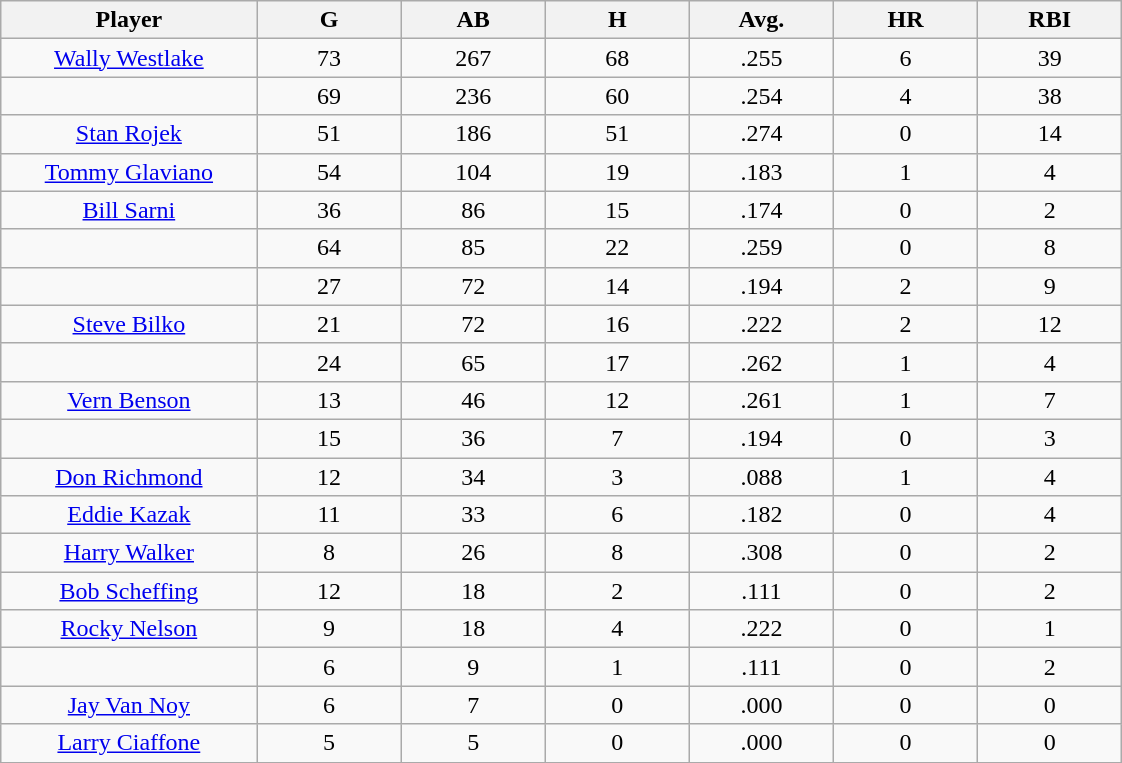<table class="wikitable sortable">
<tr>
<th bgcolor="#DDDDFF" width="16%">Player</th>
<th bgcolor="#DDDDFF" width="9%">G</th>
<th bgcolor="#DDDDFF" width="9%">AB</th>
<th bgcolor="#DDDDFF" width="9%">H</th>
<th bgcolor="#DDDDFF" width="9%">Avg.</th>
<th bgcolor="#DDDDFF" width="9%">HR</th>
<th bgcolor="#DDDDFF" width="9%">RBI</th>
</tr>
<tr align="center">
<td><a href='#'>Wally Westlake</a></td>
<td>73</td>
<td>267</td>
<td>68</td>
<td>.255</td>
<td>6</td>
<td>39</td>
</tr>
<tr align="center">
<td></td>
<td>69</td>
<td>236</td>
<td>60</td>
<td>.254</td>
<td>4</td>
<td>38</td>
</tr>
<tr align="center">
<td><a href='#'>Stan Rojek</a></td>
<td>51</td>
<td>186</td>
<td>51</td>
<td>.274</td>
<td>0</td>
<td>14</td>
</tr>
<tr align="center">
<td><a href='#'>Tommy Glaviano</a></td>
<td>54</td>
<td>104</td>
<td>19</td>
<td>.183</td>
<td>1</td>
<td>4</td>
</tr>
<tr align="center">
<td><a href='#'>Bill Sarni</a></td>
<td>36</td>
<td>86</td>
<td>15</td>
<td>.174</td>
<td>0</td>
<td>2</td>
</tr>
<tr align="center">
<td></td>
<td>64</td>
<td>85</td>
<td>22</td>
<td>.259</td>
<td>0</td>
<td>8</td>
</tr>
<tr align="center">
<td></td>
<td>27</td>
<td>72</td>
<td>14</td>
<td>.194</td>
<td>2</td>
<td>9</td>
</tr>
<tr align="center">
<td><a href='#'>Steve Bilko</a></td>
<td>21</td>
<td>72</td>
<td>16</td>
<td>.222</td>
<td>2</td>
<td>12</td>
</tr>
<tr align="center">
<td></td>
<td>24</td>
<td>65</td>
<td>17</td>
<td>.262</td>
<td>1</td>
<td>4</td>
</tr>
<tr align="center">
<td><a href='#'>Vern Benson</a></td>
<td>13</td>
<td>46</td>
<td>12</td>
<td>.261</td>
<td>1</td>
<td>7</td>
</tr>
<tr align="center">
<td></td>
<td>15</td>
<td>36</td>
<td>7</td>
<td>.194</td>
<td>0</td>
<td>3</td>
</tr>
<tr align="center">
<td><a href='#'>Don Richmond</a></td>
<td>12</td>
<td>34</td>
<td>3</td>
<td>.088</td>
<td>1</td>
<td>4</td>
</tr>
<tr align="center">
<td><a href='#'>Eddie Kazak</a></td>
<td>11</td>
<td>33</td>
<td>6</td>
<td>.182</td>
<td>0</td>
<td>4</td>
</tr>
<tr align="center">
<td><a href='#'>Harry Walker</a></td>
<td>8</td>
<td>26</td>
<td>8</td>
<td>.308</td>
<td>0</td>
<td>2</td>
</tr>
<tr align="center">
<td><a href='#'>Bob Scheffing</a></td>
<td>12</td>
<td>18</td>
<td>2</td>
<td>.111</td>
<td>0</td>
<td>2</td>
</tr>
<tr align="center">
<td><a href='#'>Rocky Nelson</a></td>
<td>9</td>
<td>18</td>
<td>4</td>
<td>.222</td>
<td>0</td>
<td>1</td>
</tr>
<tr align="center">
<td></td>
<td>6</td>
<td>9</td>
<td>1</td>
<td>.111</td>
<td>0</td>
<td>2</td>
</tr>
<tr align="center">
<td><a href='#'>Jay Van Noy</a></td>
<td>6</td>
<td>7</td>
<td>0</td>
<td>.000</td>
<td>0</td>
<td>0</td>
</tr>
<tr align="center">
<td><a href='#'>Larry Ciaffone</a></td>
<td>5</td>
<td>5</td>
<td>0</td>
<td>.000</td>
<td>0</td>
<td>0</td>
</tr>
</table>
